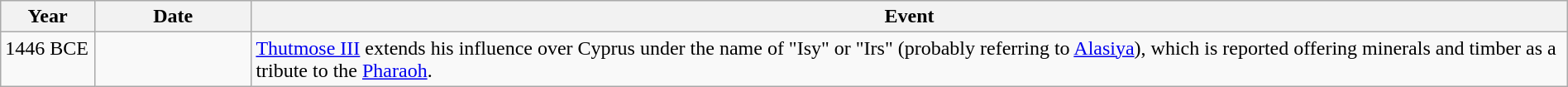<table class="wikitable" width="100%">
<tr>
<th style="width:6%">Year</th>
<th style="width:10%">Date</th>
<th>Event</th>
</tr>
<tr>
<td rowspan="2" style="vertical-align:top">1446 BCE</td>
<td></td>
<td><a href='#'>Thutmose III</a> extends his influence over Cyprus under the name of "Isy" or "Irs" (probably referring to <a href='#'>Alasiya</a>), which is reported offering minerals and timber as a tribute to the <a href='#'>Pharaoh</a>.</td>
</tr>
</table>
